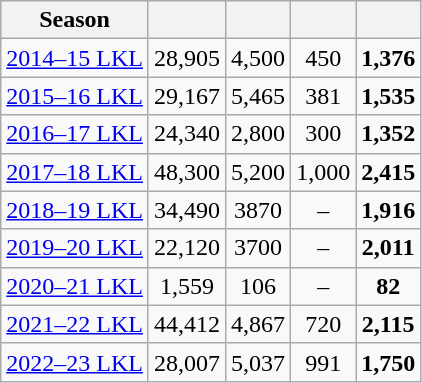<table class="wikitable sortable" style="text-align:center">
<tr>
<th>Season</th>
<th></th>
<th></th>
<th></th>
<th></th>
</tr>
<tr>
<td><a href='#'>2014–15 LKL</a></td>
<td>28,905</td>
<td>4,500</td>
<td>450</td>
<td><strong>1,376</strong></td>
</tr>
<tr>
<td><a href='#'>2015–16 LKL</a></td>
<td>29,167</td>
<td>5,465</td>
<td>381</td>
<td><strong>1,535</strong></td>
</tr>
<tr>
<td><a href='#'>2016–17 LKL</a></td>
<td>24,340</td>
<td>2,800</td>
<td>300</td>
<td><strong>1,352</strong></td>
</tr>
<tr>
<td><a href='#'>2017–18 LKL</a></td>
<td>48,300</td>
<td>5,200</td>
<td>1,000</td>
<td><strong>2,415</strong></td>
</tr>
<tr>
<td><a href='#'>2018–19 LKL</a></td>
<td>34,490</td>
<td>3870</td>
<td>–</td>
<td><strong>1,916</strong></td>
</tr>
<tr>
<td><a href='#'>2019–20 LKL</a></td>
<td>22,120</td>
<td>3700</td>
<td>–</td>
<td><strong>2,011</strong></td>
</tr>
<tr>
<td><a href='#'>2020–21 LKL</a></td>
<td>1,559</td>
<td>106</td>
<td>–</td>
<td><strong>82</strong></td>
</tr>
<tr>
<td><a href='#'>2021–22 LKL</a></td>
<td>44,412</td>
<td>4,867</td>
<td>720</td>
<td><strong>2,115</strong></td>
</tr>
<tr>
<td><a href='#'>2022–23 LKL</a></td>
<td>28,007</td>
<td>5,037</td>
<td>991</td>
<td><strong>1,750</strong></td>
</tr>
</table>
